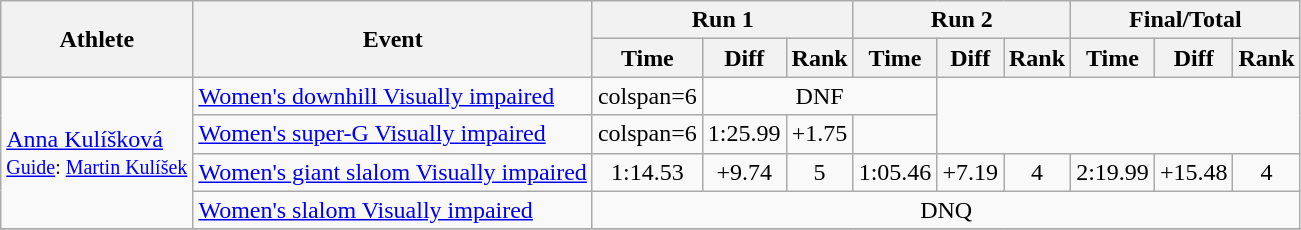<table class="wikitable" style="font-size:100%">
<tr>
<th rowspan="2">Athlete</th>
<th rowspan="2">Event</th>
<th colspan="3">Run 1</th>
<th colspan="3">Run 2</th>
<th colspan="3">Final/Total</th>
</tr>
<tr>
<th>Time</th>
<th>Diff</th>
<th>Rank</th>
<th>Time</th>
<th>Diff</th>
<th>Rank</th>
<th>Time</th>
<th>Diff</th>
<th>Rank</th>
</tr>
<tr>
<td rowspan=4><a href='#'>Anna Kulíšková</a><br><small><a href='#'>Guide</a>: <a href='#'>Martin Kulíšek</a></small></td>
<td><a href='#'>Women's downhill Visually impaired</a></td>
<td>colspan=6 </td>
<td align="center" colspan=3>DNF</td>
</tr>
<tr>
<td><a href='#'>Women's super-G Visually impaired</a></td>
<td>colspan=6 </td>
<td align="center">1:25.99</td>
<td align="center">+1.75</td>
<td align="center"></td>
</tr>
<tr>
<td><a href='#'>Women's giant slalom Visually impaired</a></td>
<td align="center">1:14.53</td>
<td align="center">+9.74</td>
<td align="center">5</td>
<td align="center">1:05.46</td>
<td align="center">+7.19</td>
<td align="center">4</td>
<td align="center">2:19.99</td>
<td align="center">+15.48</td>
<td align="center">4</td>
</tr>
<tr>
<td><a href='#'>Women's slalom Visually impaired</a></td>
<td align="center" colspan=9>DNQ</td>
</tr>
<tr>
</tr>
</table>
